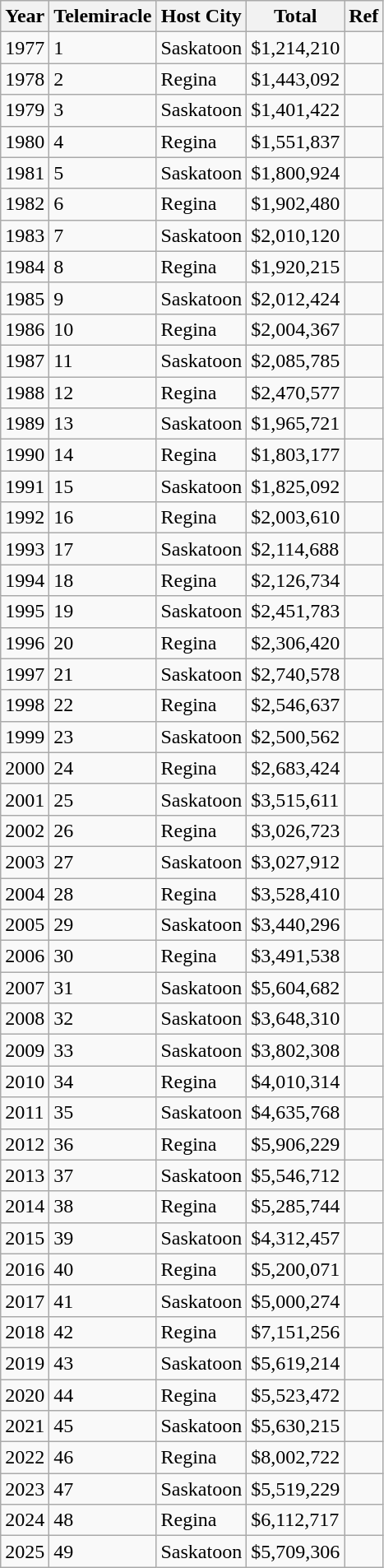<table class="wikitable sortable">
<tr>
<th>Year</th>
<th>Telemiracle</th>
<th><strong>Host City</strong></th>
<th>Total</th>
<th>Ref</th>
</tr>
<tr>
<td>1977</td>
<td>1</td>
<td>Saskatoon</td>
<td>$1,214,210</td>
<td></td>
</tr>
<tr>
<td>1978</td>
<td>2</td>
<td>Regina</td>
<td>$1,443,092</td>
<td></td>
</tr>
<tr>
<td>1979</td>
<td>3</td>
<td>Saskatoon</td>
<td>$1,401,422</td>
<td></td>
</tr>
<tr>
<td>1980</td>
<td>4</td>
<td>Regina</td>
<td>$1,551,837</td>
<td></td>
</tr>
<tr>
<td>1981</td>
<td>5</td>
<td>Saskatoon</td>
<td>$1,800,924</td>
<td></td>
</tr>
<tr>
<td>1982</td>
<td>6</td>
<td>Regina</td>
<td>$1,902,480</td>
<td></td>
</tr>
<tr>
<td>1983</td>
<td>7</td>
<td>Saskatoon</td>
<td>$2,010,120</td>
<td></td>
</tr>
<tr>
<td>1984</td>
<td>8</td>
<td>Regina</td>
<td>$1,920,215</td>
<td></td>
</tr>
<tr>
<td>1985</td>
<td>9</td>
<td>Saskatoon</td>
<td>$2,012,424</td>
<td></td>
</tr>
<tr>
<td>1986</td>
<td>10</td>
<td>Regina</td>
<td>$2,004,367</td>
<td></td>
</tr>
<tr>
<td>1987</td>
<td>11</td>
<td>Saskatoon</td>
<td>$2,085,785</td>
<td></td>
</tr>
<tr>
<td>1988</td>
<td>12</td>
<td>Regina</td>
<td>$2,470,577</td>
<td></td>
</tr>
<tr>
<td>1989</td>
<td>13</td>
<td>Saskatoon</td>
<td>$1,965,721</td>
<td></td>
</tr>
<tr>
<td>1990</td>
<td>14</td>
<td>Regina</td>
<td>$1,803,177</td>
<td></td>
</tr>
<tr>
<td>1991</td>
<td>15</td>
<td>Saskatoon</td>
<td>$1,825,092</td>
<td></td>
</tr>
<tr>
<td>1992</td>
<td>16</td>
<td>Regina</td>
<td>$2,003,610</td>
<td></td>
</tr>
<tr>
<td>1993</td>
<td>17</td>
<td>Saskatoon</td>
<td>$2,114,688</td>
<td></td>
</tr>
<tr>
<td>1994</td>
<td>18</td>
<td>Regina</td>
<td>$2,126,734</td>
<td></td>
</tr>
<tr>
<td>1995</td>
<td>19</td>
<td>Saskatoon</td>
<td>$2,451,783</td>
<td></td>
</tr>
<tr>
<td>1996</td>
<td>20</td>
<td>Regina</td>
<td>$2,306,420</td>
</tr>
<tr>
<td>1997</td>
<td>21</td>
<td>Saskatoon</td>
<td>$2,740,578</td>
<td></td>
</tr>
<tr>
<td>1998</td>
<td>22</td>
<td>Regina</td>
<td>$2,546,637</td>
<td></td>
</tr>
<tr>
<td>1999</td>
<td>23</td>
<td>Saskatoon</td>
<td>$2,500,562</td>
<td></td>
</tr>
<tr>
<td>2000</td>
<td>24</td>
<td>Regina</td>
<td>$2,683,424</td>
<td></td>
</tr>
<tr>
<td>2001</td>
<td>25</td>
<td>Saskatoon</td>
<td>$3,515,611</td>
<td></td>
</tr>
<tr>
<td>2002</td>
<td>26</td>
<td>Regina</td>
<td>$3,026,723</td>
<td></td>
</tr>
<tr>
<td>2003</td>
<td>27</td>
<td>Saskatoon</td>
<td>$3,027,912</td>
<td></td>
</tr>
<tr>
<td>2004</td>
<td>28</td>
<td>Regina</td>
<td>$3,528,410</td>
<td></td>
</tr>
<tr>
<td>2005</td>
<td>29</td>
<td>Saskatoon</td>
<td>$3,440,296</td>
<td></td>
</tr>
<tr>
<td>2006</td>
<td>30</td>
<td>Regina</td>
<td>$3,491,538</td>
<td></td>
</tr>
<tr>
<td>2007</td>
<td>31</td>
<td>Saskatoon</td>
<td>$5,604,682</td>
<td></td>
</tr>
<tr>
<td>2008</td>
<td>32</td>
<td>Saskatoon</td>
<td>$3,648,310</td>
<td></td>
</tr>
<tr>
<td>2009</td>
<td>33</td>
<td>Saskatoon</td>
<td>$3,802,308</td>
<td></td>
</tr>
<tr>
<td>2010</td>
<td>34</td>
<td>Regina</td>
<td>$4,010,314</td>
<td></td>
</tr>
<tr>
<td>2011</td>
<td>35</td>
<td>Saskatoon</td>
<td>$4,635,768</td>
<td></td>
</tr>
<tr>
<td>2012</td>
<td>36</td>
<td>Regina</td>
<td>$5,906,229</td>
<td></td>
</tr>
<tr>
<td>2013</td>
<td>37</td>
<td>Saskatoon</td>
<td>$5,546,712</td>
<td></td>
</tr>
<tr>
<td>2014</td>
<td>38</td>
<td>Regina</td>
<td>$5,285,744</td>
<td></td>
</tr>
<tr>
<td>2015</td>
<td>39</td>
<td>Saskatoon</td>
<td>$4,312,457</td>
<td></td>
</tr>
<tr>
<td>2016</td>
<td>40</td>
<td>Regina</td>
<td>$5,200,071</td>
<td></td>
</tr>
<tr>
<td>2017</td>
<td>41</td>
<td>Saskatoon</td>
<td>$5,000,274</td>
<td></td>
</tr>
<tr>
<td>2018</td>
<td>42</td>
<td>Regina</td>
<td>$7,151,256</td>
<td></td>
</tr>
<tr>
<td>2019</td>
<td>43</td>
<td>Saskatoon</td>
<td>$5,619,214</td>
<td></td>
</tr>
<tr>
<td>2020</td>
<td>44</td>
<td>Regina</td>
<td>$5,523,472</td>
<td></td>
</tr>
<tr>
<td>2021</td>
<td>45</td>
<td>Saskatoon</td>
<td>$5,630,215</td>
<td></td>
</tr>
<tr>
<td>2022</td>
<td>46</td>
<td>Regina</td>
<td>$8,002,722</td>
<td></td>
</tr>
<tr>
<td>2023</td>
<td>47</td>
<td>Saskatoon</td>
<td>$5,519,229</td>
<td></td>
</tr>
<tr>
<td>2024</td>
<td>48</td>
<td>Regina</td>
<td>$6,112,717</td>
<td></td>
</tr>
<tr>
<td>2025</td>
<td>49</td>
<td>Saskatoon</td>
<td>$5,709,306</td>
<td></td>
</tr>
</table>
